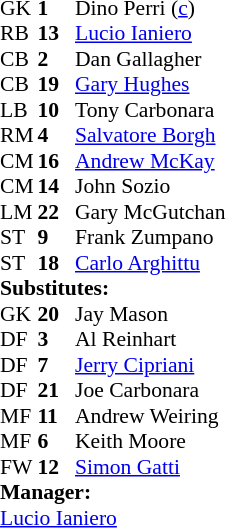<table style="font-size: 90%" cellspacing="0" cellpadding="0">
<tr>
<th width="25"></th>
<th width="25"></th>
</tr>
<tr>
<td>GK</td>
<td><strong>1</strong></td>
<td> Dino Perri (<a href='#'>c</a>)</td>
<td></td>
<td></td>
</tr>
<tr>
<td>RB</td>
<td><strong>13</strong></td>
<td> <a href='#'>Lucio Ianiero</a></td>
<td></td>
<td></td>
</tr>
<tr>
<td>CB</td>
<td><strong>2</strong></td>
<td> Dan Gallagher</td>
<td></td>
<td></td>
</tr>
<tr>
<td>CB</td>
<td><strong>19</strong></td>
<td> <a href='#'>Gary Hughes</a></td>
<td></td>
<td></td>
</tr>
<tr>
<td>LB</td>
<td><strong>10</strong></td>
<td>Tony Carbonara</td>
<td></td>
<td></td>
</tr>
<tr>
<td>RM</td>
<td><strong>4</strong></td>
<td> <a href='#'>Salvatore Borgh</a></td>
<td></td>
<td></td>
</tr>
<tr>
<td>CM</td>
<td><strong>16</strong></td>
<td> <a href='#'>Andrew McKay</a></td>
<td></td>
<td></td>
</tr>
<tr>
<td>CM</td>
<td><strong>14</strong></td>
<td> John Sozio</td>
</tr>
<tr>
<td>LM</td>
<td><strong>22</strong></td>
<td>Gary McGutchan</td>
</tr>
<tr>
<td>ST</td>
<td><strong>9</strong></td>
<td>Frank Zumpano</td>
<td></td>
<td></td>
</tr>
<tr>
<td>ST</td>
<td><strong>18</strong></td>
<td> <a href='#'>Carlo Arghittu</a></td>
<td></td>
<td></td>
</tr>
<tr>
<td colspan=3><strong>Substitutes:</strong></td>
</tr>
<tr>
<td>GK</td>
<td><strong>20</strong></td>
<td> Jay Mason</td>
<td></td>
<td></td>
</tr>
<tr>
<td>DF</td>
<td><strong>3</strong></td>
<td>Al Reinhart</td>
<td></td>
<td></td>
</tr>
<tr>
<td>DF</td>
<td><strong>7</strong></td>
<td> <a href='#'>Jerry Cipriani</a></td>
<td></td>
<td></td>
</tr>
<tr>
<td>DF</td>
<td><strong>21</strong></td>
<td>Joe Carbonara</td>
<td></td>
<td></td>
</tr>
<tr>
<td>MF</td>
<td><strong>11</strong></td>
<td>Andrew Weiring</td>
<td></td>
<td></td>
</tr>
<tr>
<td>MF</td>
<td><strong>6</strong></td>
<td>Keith Moore</td>
<td></td>
<td></td>
</tr>
<tr>
<td>FW</td>
<td><strong>12</strong></td>
<td> <a href='#'>Simon Gatti</a></td>
<td></td>
<td></td>
</tr>
<tr>
<td colspan=3><strong>Manager:</strong></td>
</tr>
<tr>
<td colspan=4> <a href='#'>Lucio Ianiero</a></td>
</tr>
</table>
